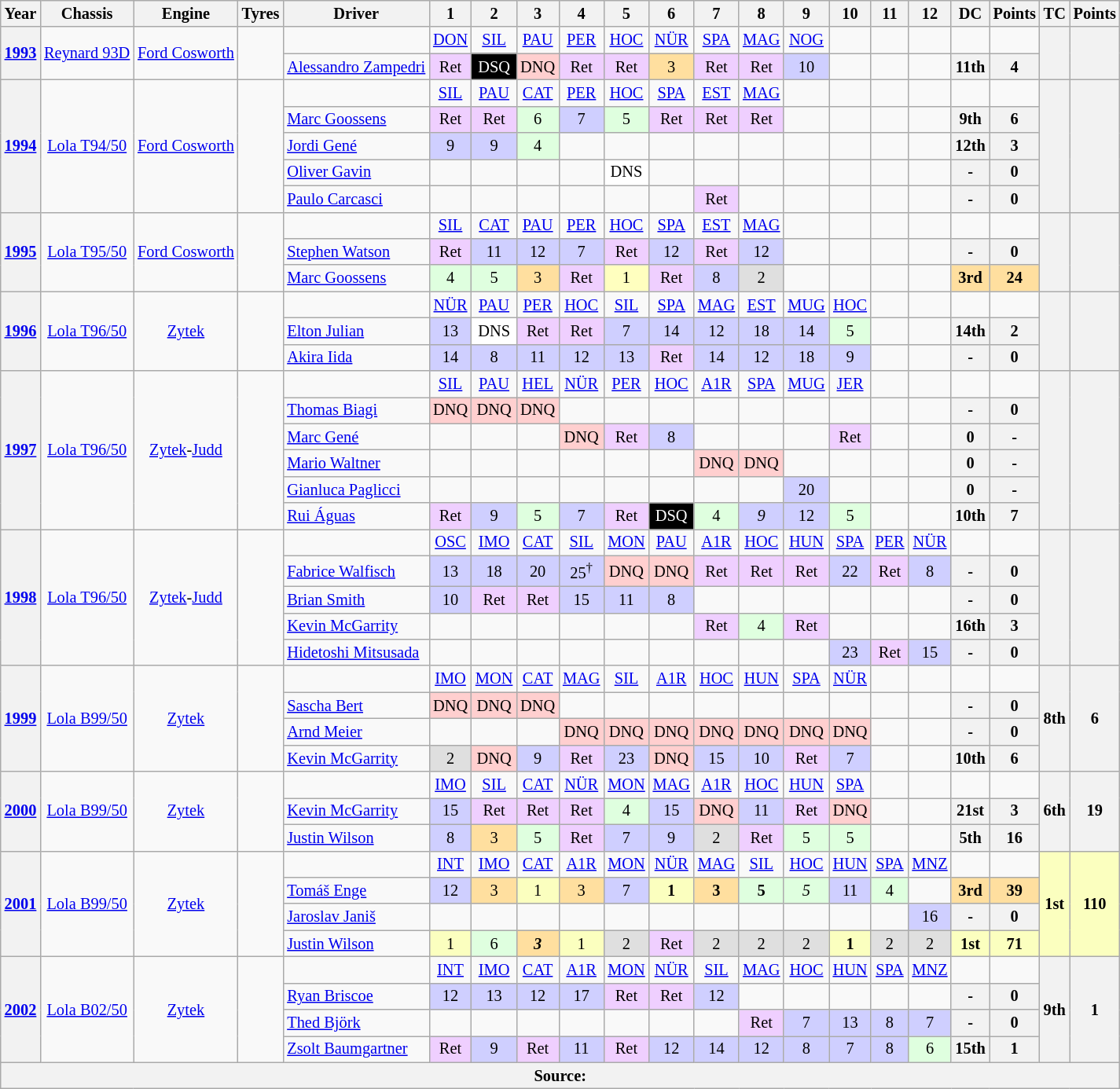<table class="wikitable" style="text-align:center; font-size:85%">
<tr>
<th>Year</th>
<th>Chassis</th>
<th>Engine</th>
<th>Tyres</th>
<th>Driver</th>
<th>1</th>
<th>2</th>
<th>3</th>
<th>4</th>
<th>5</th>
<th>6</th>
<th>7</th>
<th>8</th>
<th>9</th>
<th>10</th>
<th>11</th>
<th>12</th>
<th>DC</th>
<th>Points</th>
<th>TC</th>
<th>Points</th>
</tr>
<tr>
<th rowspan="2"><a href='#'>1993</a></th>
<td rowspan="2"><a href='#'>Reynard 93D</a></td>
<td rowspan="2"><a href='#'>Ford Cosworth</a></td>
<td rowspan="2"></td>
<td></td>
<td><a href='#'>DON</a></td>
<td><a href='#'>SIL</a></td>
<td><a href='#'>PAU</a></td>
<td><a href='#'>PER</a></td>
<td><a href='#'>HOC</a></td>
<td><a href='#'>NÜR</a></td>
<td><a href='#'>SPA</a></td>
<td><a href='#'>MAG</a></td>
<td><a href='#'>NOG</a></td>
<td></td>
<td></td>
<td></td>
<td></td>
<td></td>
<th rowspan="2"></th>
<th rowspan="2"></th>
</tr>
<tr>
<td align="left"> <a href='#'>Alessandro Zampedri</a></td>
<td style="background:#EFCFFF;">Ret</td>
<td style="background:#000000; color:white">DSQ</td>
<td style="background:#FFCFCF;">DNQ</td>
<td style="background:#EFCFFF;">Ret</td>
<td style="background:#EFCFFF;">Ret</td>
<td style="background:#FFDF9F;">3</td>
<td style="background:#EFCFFF;">Ret</td>
<td style="background:#EFCFFF;">Ret</td>
<td style="background:#CFCFFF;">10</td>
<td></td>
<td></td>
<td></td>
<th>11th</th>
<th>4</th>
</tr>
<tr>
<th rowspan="5"><a href='#'>1994</a></th>
<td rowspan="5"><a href='#'>Lola T94/50</a></td>
<td rowspan="5"><a href='#'>Ford Cosworth</a></td>
<td rowspan="5"></td>
<td></td>
<td><a href='#'>SIL</a></td>
<td><a href='#'>PAU</a></td>
<td><a href='#'>CAT</a></td>
<td><a href='#'>PER</a></td>
<td><a href='#'>HOC</a></td>
<td><a href='#'>SPA</a></td>
<td><a href='#'>EST</a></td>
<td><a href='#'>MAG</a></td>
<td></td>
<td></td>
<td></td>
<td></td>
<td></td>
<td></td>
<th rowspan="5"></th>
<th rowspan="5"></th>
</tr>
<tr>
<td align="left"> <a href='#'>Marc Goossens</a></td>
<td style="background:#EFCFFF;">Ret</td>
<td style="background:#EFCFFF;">Ret</td>
<td style="background:#DFFFDF;">6</td>
<td style="background:#CFCFFF;">7</td>
<td style="background:#DFFFDF;">5</td>
<td style="background:#EFCFFF;">Ret</td>
<td style="background:#EFCFFF;">Ret</td>
<td style="background:#EFCFFF;">Ret</td>
<td></td>
<td></td>
<td></td>
<td></td>
<th>9th</th>
<th>6</th>
</tr>
<tr>
<td align="left"> <a href='#'>Jordi Gené</a></td>
<td style="background:#CFCFFF;">9</td>
<td style="background:#CFCFFF;">9</td>
<td style="background:#DFFFDF;">4</td>
<td></td>
<td></td>
<td></td>
<td></td>
<td></td>
<td></td>
<td></td>
<td></td>
<td></td>
<th>12th</th>
<th>3</th>
</tr>
<tr>
<td align="left"> <a href='#'>Oliver Gavin</a></td>
<td></td>
<td></td>
<td></td>
<td></td>
<td style="background:#FFFFFF;">DNS</td>
<td></td>
<td></td>
<td></td>
<td></td>
<td></td>
<td></td>
<td></td>
<th>-</th>
<th>0</th>
</tr>
<tr>
<td align="left"> <a href='#'>Paulo Carcasci</a></td>
<td></td>
<td></td>
<td></td>
<td></td>
<td></td>
<td></td>
<td style="background:#EFCFFF;">Ret</td>
<td></td>
<td></td>
<td></td>
<td></td>
<td></td>
<th>-</th>
<th>0</th>
</tr>
<tr>
<th rowspan="3"><a href='#'>1995</a></th>
<td rowspan="3"><a href='#'>Lola T95/50</a></td>
<td rowspan="3"><a href='#'>Ford Cosworth</a></td>
<td rowspan="3"></td>
<td></td>
<td><a href='#'>SIL</a></td>
<td><a href='#'>CAT</a></td>
<td><a href='#'>PAU</a></td>
<td><a href='#'>PER</a></td>
<td><a href='#'>HOC</a></td>
<td><a href='#'>SPA</a></td>
<td><a href='#'>EST</a></td>
<td><a href='#'>MAG</a></td>
<td></td>
<td></td>
<td></td>
<td></td>
<td></td>
<td></td>
<th rowspan="3"></th>
<th rowspan="3"></th>
</tr>
<tr>
<td align="left"> <a href='#'>Stephen Watson</a></td>
<td style="background:#EFCFFF;">Ret</td>
<td style="background:#CFCFFF;">11</td>
<td style="background:#CFCFFF;">12</td>
<td style="background:#CFCFFF;">7</td>
<td style="background:#EFCFFF;">Ret</td>
<td style="background:#CFCFFF;">12</td>
<td style="background:#EFCFFF;">Ret</td>
<td style="background:#CFCFFF;">12</td>
<td></td>
<td></td>
<td></td>
<td></td>
<th>-</th>
<th>0</th>
</tr>
<tr>
<td align="left"> <a href='#'>Marc Goossens</a></td>
<td style="background:#DFFFDF;">4</td>
<td style="background:#DFFFDF;">5</td>
<td style="background:#FFDF9F;">3</td>
<td style="background:#EFCFFF;">Ret</td>
<td style="background:#FFFFBF;">1</td>
<td style="background:#EFCFFF;">Ret</td>
<td style="background:#CFCFFF;">8</td>
<td style="background:#DFDFDF;">2</td>
<td></td>
<td></td>
<td></td>
<td></td>
<td style="background:#FFDF9F;"><strong>3rd</strong></td>
<td style="background:#FFDF9F;"><strong>24</strong></td>
</tr>
<tr>
<th rowspan="3"><a href='#'>1996</a></th>
<td rowspan="3"><a href='#'>Lola T96/50</a></td>
<td rowspan="3"><a href='#'>Zytek</a></td>
<td rowspan="3"></td>
<td></td>
<td><a href='#'>NÜR</a></td>
<td><a href='#'>PAU</a></td>
<td><a href='#'>PER</a></td>
<td><a href='#'>HOC</a></td>
<td><a href='#'>SIL</a></td>
<td><a href='#'>SPA</a></td>
<td><a href='#'>MAG</a></td>
<td><a href='#'>EST</a></td>
<td><a href='#'>MUG</a></td>
<td><a href='#'>HOC</a></td>
<td></td>
<td></td>
<td></td>
<td></td>
<th rowspan="3"></th>
<th rowspan="3"></th>
</tr>
<tr>
<td align="left"> <a href='#'>Elton Julian</a></td>
<td style="background:#CFCFFF;">13</td>
<td style="background:#FFFFFF;">DNS</td>
<td style="background:#EFCFFF;">Ret</td>
<td style="background:#EFCFFF;">Ret</td>
<td style="background:#CFCFFF;">7</td>
<td style="background:#CFCFFF;">14</td>
<td style="background:#CFCFFF;">12</td>
<td style="background:#CFCFFF;">18</td>
<td style="background:#CFCFFF;">14</td>
<td style="background:#DFFFDF;">5</td>
<td></td>
<td></td>
<th>14th</th>
<th>2</th>
</tr>
<tr>
<td align="left"> <a href='#'>Akira Iida</a></td>
<td style="background:#CFCFFF;">14</td>
<td style="background:#CFCFFF;">8</td>
<td style="background:#CFCFFF;">11</td>
<td style="background:#CFCFFF;">12</td>
<td style="background:#CFCFFF;">13</td>
<td style="background:#EFCFFF;">Ret</td>
<td style="background:#CFCFFF;">14</td>
<td style="background:#CFCFFF;">12</td>
<td style="background:#CFCFFF;">18</td>
<td style="background:#CFCFFF;">9</td>
<td></td>
<td></td>
<th>-</th>
<th>0</th>
</tr>
<tr>
<th rowspan="6"><a href='#'>1997</a></th>
<td rowspan="6"><a href='#'>Lola T96/50</a></td>
<td rowspan="6"><a href='#'>Zytek</a>-<a href='#'>Judd</a></td>
<td rowspan="6"></td>
<td></td>
<td><a href='#'>SIL</a></td>
<td><a href='#'>PAU</a></td>
<td><a href='#'>HEL</a></td>
<td><a href='#'>NÜR</a></td>
<td><a href='#'>PER</a></td>
<td><a href='#'>HOC</a></td>
<td><a href='#'>A1R</a></td>
<td><a href='#'>SPA</a></td>
<td><a href='#'>MUG</a></td>
<td><a href='#'>JER</a></td>
<td></td>
<td></td>
<td></td>
<td></td>
<th rowspan="6"></th>
<th rowspan="6"></th>
</tr>
<tr>
<td align="left"> <a href='#'>Thomas Biagi</a></td>
<td style="background:#FFCFCF;">DNQ</td>
<td style="background:#FFCFCF;">DNQ</td>
<td style="background:#FFCFCF;">DNQ</td>
<td></td>
<td></td>
<td></td>
<td></td>
<td></td>
<td></td>
<td></td>
<td></td>
<td></td>
<th>-</th>
<th>0</th>
</tr>
<tr>
<td align="left"> <a href='#'>Marc Gené</a></td>
<td></td>
<td></td>
<td></td>
<td style="background:#FFCFCF;">DNQ</td>
<td style="background:#EFCFFF;">Ret</td>
<td style="background:#CFCFFF;">8</td>
<td></td>
<td></td>
<td></td>
<td style="background:#EFCFFF;">Ret</td>
<td></td>
<td></td>
<th>0</th>
<th>-</th>
</tr>
<tr>
<td align="left"> <a href='#'>Mario Waltner</a></td>
<td></td>
<td></td>
<td></td>
<td></td>
<td></td>
<td></td>
<td style="background:#FFCFCF;">DNQ</td>
<td style="background:#FFCFCF;">DNQ</td>
<td></td>
<td></td>
<td></td>
<td></td>
<th>0</th>
<th>-</th>
</tr>
<tr>
<td align="left"> <a href='#'>Gianluca Paglicci</a></td>
<td></td>
<td></td>
<td></td>
<td></td>
<td></td>
<td></td>
<td></td>
<td></td>
<td style="background:#CFCFFF;">20</td>
<td></td>
<td></td>
<td></td>
<th>0</th>
<th>-</th>
</tr>
<tr>
<td align="left"> <a href='#'>Rui Águas</a></td>
<td style="background:#EFCFFF;">Ret</td>
<td style="background:#CFCFFF;">9</td>
<td style="background:#DFFFDF;">5</td>
<td style="background:#CFCFFF;">7</td>
<td style="background:#EFCFFF;">Ret</td>
<td style="background:#000000; color:white">DSQ</td>
<td style="background:#DFFFDF;">4</td>
<td style="background:#CFCFFF;"><em>9</em></td>
<td style="background:#CFCFFF;">12</td>
<td style="background:#DFFFDF;">5</td>
<td></td>
<td></td>
<th>10th</th>
<th>7</th>
</tr>
<tr>
<th rowspan="5"><a href='#'>1998</a></th>
<td rowspan="5"><a href='#'>Lola T96/50</a></td>
<td rowspan="5"><a href='#'>Zytek</a>-<a href='#'>Judd</a></td>
<td rowspan="5"></td>
<td></td>
<td><a href='#'>OSC</a></td>
<td><a href='#'>IMO</a></td>
<td><a href='#'>CAT</a></td>
<td><a href='#'>SIL</a></td>
<td><a href='#'>MON</a></td>
<td><a href='#'>PAU</a></td>
<td><a href='#'>A1R</a></td>
<td><a href='#'>HOC</a></td>
<td><a href='#'>HUN</a></td>
<td><a href='#'>SPA</a></td>
<td><a href='#'>PER</a></td>
<td><a href='#'>NÜR</a></td>
<td></td>
<td></td>
<th rowspan="5"></th>
<th rowspan="5"></th>
</tr>
<tr>
<td align="left"> <a href='#'>Fabrice Walfisch</a></td>
<td style="background:#CFCFFF;">13</td>
<td style="background:#CFCFFF;">18</td>
<td style="background:#CFCFFF;">20</td>
<td style="background:#CFCFFF;">25<sup>†</sup></td>
<td style="background:#FFCFCF;">DNQ</td>
<td style="background:#FFCFCF;">DNQ</td>
<td style="background:#EFCFFF;">Ret</td>
<td style="background:#EFCFFF;">Ret</td>
<td style="background:#EFCFFF;">Ret</td>
<td style="background:#CFCFFF;">22</td>
<td style="background:#EFCFFF;">Ret</td>
<td style="background:#CFCFFF;">8</td>
<th>-</th>
<th>0</th>
</tr>
<tr>
<td align="left"> <a href='#'>Brian Smith</a></td>
<td style="background:#CFCFFF;">10</td>
<td style="background:#EFCFFF;">Ret</td>
<td style="background:#EFCFFF;">Ret</td>
<td style="background:#CFCFFF;">15</td>
<td style="background:#CFCFFF;">11</td>
<td style="background:#CFCFFF;">8</td>
<td></td>
<td></td>
<td></td>
<td></td>
<td></td>
<td></td>
<th>-</th>
<th>0</th>
</tr>
<tr>
<td align="left"> <a href='#'>Kevin McGarrity</a></td>
<td></td>
<td></td>
<td></td>
<td></td>
<td></td>
<td></td>
<td style="background:#EFCFFF;">Ret</td>
<td style="background:#DFFFDF;">4</td>
<td style="background:#EFCFFF;">Ret</td>
<td></td>
<td></td>
<td></td>
<th>16th</th>
<th>3</th>
</tr>
<tr>
<td align="left"> <a href='#'>Hidetoshi Mitsusada</a></td>
<td></td>
<td></td>
<td></td>
<td></td>
<td></td>
<td></td>
<td></td>
<td></td>
<td></td>
<td style="background:#CFCFFF;">23</td>
<td style="background:#EFCFFF;">Ret</td>
<td style="background:#CFCFFF;">15</td>
<th>-</th>
<th>0</th>
</tr>
<tr>
<th rowspan="4"><a href='#'>1999</a></th>
<td rowspan="4"><a href='#'>Lola B99/50</a></td>
<td rowspan="4"><a href='#'>Zytek</a></td>
<td rowspan="4"></td>
<td></td>
<td><a href='#'>IMO</a></td>
<td><a href='#'>MON</a></td>
<td><a href='#'>CAT</a></td>
<td><a href='#'>MAG</a></td>
<td><a href='#'>SIL</a></td>
<td><a href='#'>A1R</a></td>
<td><a href='#'>HOC</a></td>
<td><a href='#'>HUN</a></td>
<td><a href='#'>SPA</a></td>
<td><a href='#'>NÜR</a></td>
<td></td>
<td></td>
<td></td>
<td></td>
<th rowspan="4">8th</th>
<th rowspan="4">6</th>
</tr>
<tr>
<td align="left"> <a href='#'>Sascha Bert</a></td>
<td style="background:#FFCFCF;">DNQ</td>
<td style="background:#FFCFCF;">DNQ</td>
<td style="background:#FFCFCF;">DNQ</td>
<td></td>
<td></td>
<td></td>
<td></td>
<td></td>
<td></td>
<td></td>
<td></td>
<td></td>
<th>-</th>
<th>0</th>
</tr>
<tr>
<td align="left"> <a href='#'>Arnd Meier</a></td>
<td></td>
<td></td>
<td></td>
<td style="background:#FFCFCF;">DNQ</td>
<td style="background:#FFCFCF;">DNQ</td>
<td style="background:#FFCFCF;">DNQ</td>
<td style="background:#FFCFCF;">DNQ</td>
<td style="background:#FFCFCF;">DNQ</td>
<td style="background:#FFCFCF;">DNQ</td>
<td style="background:#FFCFCF;">DNQ</td>
<td></td>
<td></td>
<th>-</th>
<th>0</th>
</tr>
<tr>
<td align="left"> <a href='#'>Kevin McGarrity</a></td>
<td style="background:#DFDFDF;">2</td>
<td style="background:#FFCFCF;">DNQ</td>
<td style="background:#CFCFFF;">9</td>
<td style="background:#EFCFFF;">Ret</td>
<td style="background:#CFCFFF;">23</td>
<td style="background:#FFCFCF;">DNQ</td>
<td style="background:#CFCFFF;">15</td>
<td style="background:#CFCFFF;">10</td>
<td style="background:#EFCFFF;">Ret</td>
<td style="background:#CFCFFF;">7</td>
<td></td>
<td></td>
<th>10th</th>
<th>6</th>
</tr>
<tr>
<th rowspan="3"><a href='#'>2000</a></th>
<td rowspan="3"><a href='#'>Lola B99/50</a></td>
<td rowspan="3"><a href='#'>Zytek</a></td>
<td rowspan="3"></td>
<td></td>
<td><a href='#'>IMO</a></td>
<td><a href='#'>SIL</a></td>
<td><a href='#'>CAT</a></td>
<td><a href='#'>NÜR</a></td>
<td><a href='#'>MON</a></td>
<td><a href='#'>MAG</a></td>
<td><a href='#'>A1R</a></td>
<td><a href='#'>HOC</a></td>
<td><a href='#'>HUN</a></td>
<td><a href='#'>SPA</a></td>
<td></td>
<td></td>
<td></td>
<td></td>
<th rowspan="3">6th</th>
<th rowspan="3">19</th>
</tr>
<tr>
<td align="left"> <a href='#'>Kevin McGarrity</a></td>
<td style="background:#CFCFFF;">15</td>
<td style="background:#EFCFFF;">Ret</td>
<td style="background:#EFCFFF;">Ret</td>
<td style="background:#EFCFFF;">Ret</td>
<td style="background:#DFFFDF;">4</td>
<td style="background:#CFCFFF;">15</td>
<td style="background:#FFCFCF;">DNQ</td>
<td style="background:#CFCFFF;">11</td>
<td style="background:#EFCFFF;">Ret</td>
<td style="background:#FFCFCF;">DNQ</td>
<td></td>
<td></td>
<th>21st</th>
<th>3</th>
</tr>
<tr>
<td align="left"> <a href='#'>Justin Wilson</a></td>
<td style="background:#CFCFFF;">8</td>
<td style="background:#FFDF9F;">3</td>
<td style="background:#DFFFDF;">5</td>
<td style="background:#EFCFFF;">Ret</td>
<td style="background:#CFCFFF;">7</td>
<td style="background:#CFCFFF;">9</td>
<td style="background:#DFDFDF;">2</td>
<td style="background:#EFCFFF;">Ret</td>
<td style="background:#DFFFDF;">5</td>
<td style="background:#DFFFDF;">5</td>
<td></td>
<td></td>
<th>5th</th>
<th>16</th>
</tr>
<tr>
<th rowspan="4"><a href='#'>2001</a></th>
<td rowspan="4"><a href='#'>Lola B99/50</a></td>
<td rowspan="4"><a href='#'>Zytek</a></td>
<td rowspan="4"></td>
<td></td>
<td><a href='#'>INT</a></td>
<td><a href='#'>IMO</a></td>
<td><a href='#'>CAT</a></td>
<td><a href='#'>A1R</a></td>
<td><a href='#'>MON</a></td>
<td><a href='#'>NÜR</a></td>
<td><a href='#'>MAG</a></td>
<td><a href='#'>SIL</a></td>
<td><a href='#'>HOC</a></td>
<td><a href='#'>HUN</a></td>
<td><a href='#'>SPA</a></td>
<td><a href='#'>MNZ</a></td>
<td></td>
<td></td>
<td rowspan="4" style="background:#FBFFBF;"><strong>1st</strong></td>
<td rowspan="4" style="background:#FBFFBF;"><strong>110</strong></td>
</tr>
<tr>
<td align="left"> <a href='#'>Tomáš Enge</a></td>
<td style="background:#CFCFFF;">12</td>
<td style="background:#FFDF9F;">3</td>
<td style="background:#FBFFBF;">1</td>
<td style="background:#FFDF9F;">3</td>
<td style="background:#CFCFFF;">7</td>
<td style="background:#FBFFBF;"><strong>1</strong></td>
<td style="background:#FFDF9F;"><strong>3</strong></td>
<td style="background:#DFFFDF;"><strong>5</strong></td>
<td style="background:#DFFFDF;"><em>5</em></td>
<td style="background:#CFCFFF;">11</td>
<td style="background:#DFFFDF;">4</td>
<td></td>
<td style="background:#FFDF9F;"><strong>3rd</strong></td>
<td style="background:#FFDF9F;"><strong>39</strong></td>
</tr>
<tr>
<td align="left"> <a href='#'>Jaroslav Janiš</a></td>
<td></td>
<td></td>
<td></td>
<td></td>
<td></td>
<td></td>
<td></td>
<td></td>
<td></td>
<td></td>
<td></td>
<td style="background:#CFCFFF;">16</td>
<th>-</th>
<th>0</th>
</tr>
<tr>
<td align="left"> <a href='#'>Justin Wilson</a></td>
<td style="background:#FBFFBF;">1</td>
<td style="background:#DFFFDF;">6</td>
<td style="background:#FFDF9F;"><strong><em>3</em></strong></td>
<td style="background:#FBFFBF;">1</td>
<td style="background:#DFDFDF;">2</td>
<td style="background:#EFCFFF;">Ret</td>
<td style="background:#DFDFDF;">2</td>
<td style="background:#DFDFDF;">2</td>
<td style="background:#DFDFDF;">2</td>
<td style="background:#FBFFBF;"><strong>1</strong></td>
<td style="background:#DFDFDF;">2</td>
<td style="background:#DFDFDF;">2</td>
<td style="background:#FBFFBF;"><strong>1st</strong></td>
<td style="background:#FBFFBF;"><strong>71</strong></td>
</tr>
<tr>
<th rowspan="4"><a href='#'>2002</a></th>
<td rowspan="4"><a href='#'>Lola B02/50</a></td>
<td rowspan="4"><a href='#'>Zytek</a></td>
<td rowspan="4"></td>
<td></td>
<td><a href='#'>INT</a></td>
<td><a href='#'>IMO</a></td>
<td><a href='#'>CAT</a></td>
<td><a href='#'>A1R</a></td>
<td><a href='#'>MON</a></td>
<td><a href='#'>NÜR</a></td>
<td><a href='#'>SIL</a></td>
<td><a href='#'>MAG</a></td>
<td><a href='#'>HOC</a></td>
<td><a href='#'>HUN</a></td>
<td><a href='#'>SPA</a></td>
<td><a href='#'>MNZ</a></td>
<td></td>
<td></td>
<th rowspan="4">9th</th>
<th rowspan="4">1</th>
</tr>
<tr>
<td align="left"> <a href='#'>Ryan Briscoe</a></td>
<td style="background:#CFCFFF;">12</td>
<td style="background:#CFCFFF;">13</td>
<td style="background:#CFCFFF;">12</td>
<td style="background:#CFCFFF;">17</td>
<td style="background:#EFCFFF;">Ret</td>
<td style="background:#EFCFFF;">Ret</td>
<td style="background:#CFCFFF;">12</td>
<td></td>
<td></td>
<td></td>
<td></td>
<td></td>
<th>-</th>
<th>0</th>
</tr>
<tr>
<td align="left"> <a href='#'>Thed Björk</a></td>
<td></td>
<td></td>
<td></td>
<td></td>
<td></td>
<td></td>
<td></td>
<td style="background:#EFCFFF;">Ret</td>
<td style="background:#CFCFFF;">7</td>
<td style="background:#CFCFFF;">13</td>
<td style="background:#CFCFFF;">8</td>
<td style="background:#CFCFFF;">7</td>
<th>-</th>
<th>0</th>
</tr>
<tr>
<td align="left"> <a href='#'>Zsolt Baumgartner</a></td>
<td style="background:#EFCFFF;">Ret</td>
<td style="background:#CFCFFF;">9</td>
<td style="background:#EFCFFF;">Ret</td>
<td style="background:#CFCFFF;">11</td>
<td style="background:#EFCFFF;">Ret</td>
<td style="background:#CFCFFF;">12</td>
<td style="background:#CFCFFF;">14</td>
<td style="background:#CFCFFF;">12</td>
<td style="background:#CFCFFF;">8</td>
<td style="background:#CFCFFF;">7</td>
<td style="background:#CFCFFF;">8</td>
<td style="background:#DFFFDF;">6</td>
<th>15th</th>
<th>1</th>
</tr>
<tr>
<th colspan="21">Source:</th>
</tr>
</table>
